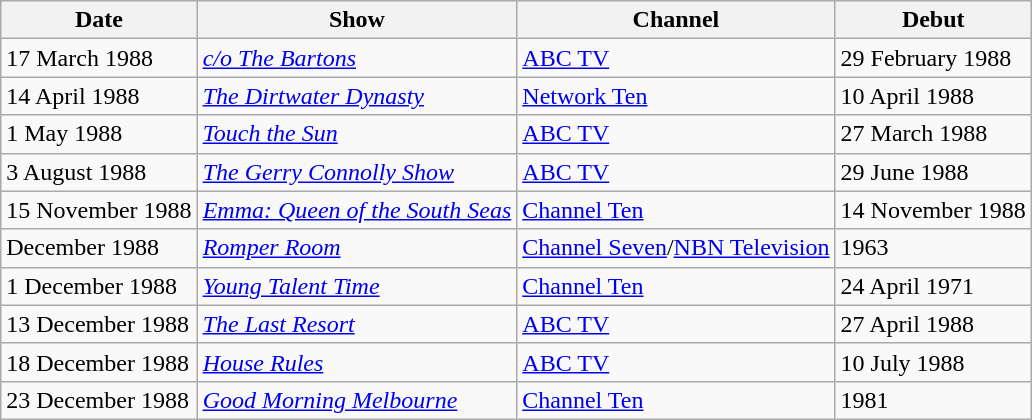<table class="wikitable">
<tr ">
<th>Date</th>
<th>Show</th>
<th>Channel</th>
<th>Debut</th>
</tr>
<tr>
<td>17 March 1988</td>
<td><em><a href='#'>c/o The Bartons</a></em></td>
<td><a href='#'>ABC TV</a></td>
<td>29 February 1988</td>
</tr>
<tr>
<td>14 April 1988</td>
<td><em><a href='#'>The Dirtwater Dynasty</a></em></td>
<td><a href='#'>Network Ten</a></td>
<td>10 April 1988</td>
</tr>
<tr>
<td>1 May 1988</td>
<td><em><a href='#'>Touch the Sun</a></em></td>
<td><a href='#'>ABC TV</a></td>
<td>27 March 1988</td>
</tr>
<tr>
<td>3 August 1988</td>
<td><em><a href='#'>The Gerry Connolly Show</a></em></td>
<td><a href='#'>ABC TV</a></td>
<td>29 June 1988</td>
</tr>
<tr>
<td>15 November 1988</td>
<td><em><a href='#'>Emma: Queen of the South Seas</a></em></td>
<td><a href='#'>Channel Ten</a></td>
<td>14 November 1988</td>
</tr>
<tr>
<td>December 1988</td>
<td><em><a href='#'>Romper Room</a></em></td>
<td><a href='#'>Channel Seven</a>/<a href='#'>NBN Television</a></td>
<td>1963</td>
</tr>
<tr>
<td>1 December 1988</td>
<td><em><a href='#'>Young Talent Time</a></em></td>
<td><a href='#'>Channel Ten</a></td>
<td>24 April 1971</td>
</tr>
<tr>
<td>13 December 1988</td>
<td><em><a href='#'>The Last Resort</a></em></td>
<td><a href='#'>ABC TV</a></td>
<td>27 April 1988</td>
</tr>
<tr>
<td>18 December 1988</td>
<td><em><a href='#'>House Rules</a></em></td>
<td><a href='#'>ABC TV</a></td>
<td>10 July 1988</td>
</tr>
<tr>
<td>23 December 1988</td>
<td><em><a href='#'>Good Morning Melbourne</a></em></td>
<td><a href='#'>Channel Ten</a></td>
<td>1981</td>
</tr>
</table>
